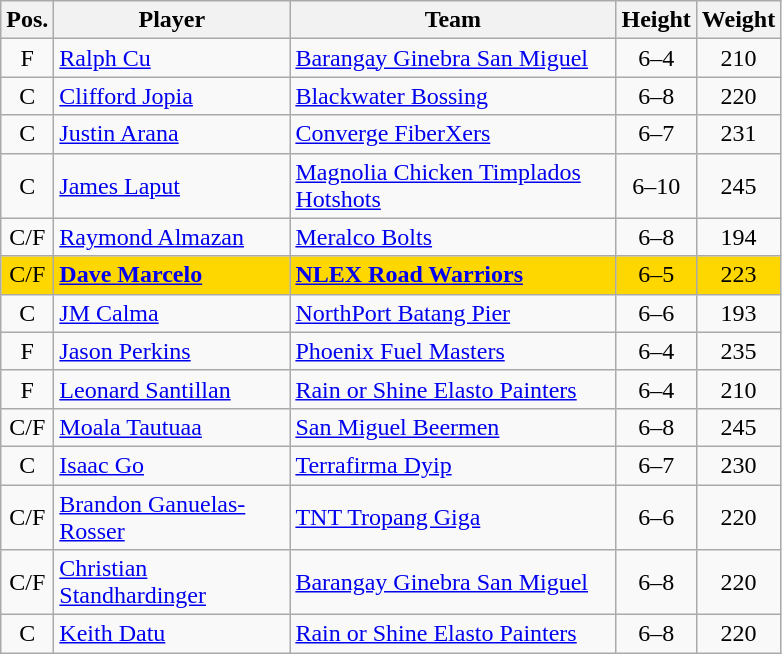<table class="wikitable">
<tr>
<th>Pos.</th>
<th style="width:150px;">Player</th>
<th width=210px>Team</th>
<th>Height</th>
<th>Weight</th>
</tr>
<tr>
<td align=center>F</td>
<td><a href='#'>Ralph Cu</a></td>
<td><a href='#'>Barangay Ginebra San Miguel</a></td>
<td align=center>6–4</td>
<td align=center>210</td>
</tr>
<tr>
<td align=center>C</td>
<td><a href='#'>Clifford Jopia</a></td>
<td><a href='#'>Blackwater Bossing</a></td>
<td align=center>6–8</td>
<td align=center>220</td>
</tr>
<tr>
<td align=center>C</td>
<td><a href='#'>Justin Arana</a></td>
<td><a href='#'>Converge FiberXers</a></td>
<td align=center>6–7</td>
<td align=center>231</td>
</tr>
<tr>
<td align=center>C</td>
<td><a href='#'>James Laput</a></td>
<td><a href='#'>Magnolia Chicken Timplados Hotshots</a></td>
<td align=center>6–10</td>
<td align=center>245</td>
</tr>
<tr>
<td align=center>C/F</td>
<td><a href='#'>Raymond Almazan</a></td>
<td><a href='#'>Meralco Bolts</a></td>
<td align=center>6–8</td>
<td align=center>194</td>
</tr>
<tr bgcolor=#FFD700>
<td align=center>C/F</td>
<td><strong><a href='#'>Dave Marcelo</a></strong></td>
<td><strong><a href='#'>NLEX Road Warriors</a></strong></td>
<td align=center>6–5</td>
<td align=center>223</td>
</tr>
<tr>
<td align=center>C</td>
<td><a href='#'>JM Calma</a></td>
<td><a href='#'>NorthPort Batang Pier</a></td>
<td align=center>6–6</td>
<td align=center>193</td>
</tr>
<tr>
<td align=center>F</td>
<td><a href='#'>Jason Perkins</a></td>
<td><a href='#'>Phoenix Fuel Masters</a></td>
<td align=center>6–4</td>
<td align=center>235</td>
</tr>
<tr>
<td align=center>F</td>
<td><a href='#'>Leonard Santillan</a></td>
<td><a href='#'>Rain or Shine Elasto Painters</a></td>
<td align=center>6–4</td>
<td align=center>210</td>
</tr>
<tr>
<td align=center>C/F</td>
<td><a href='#'>Moala Tautuaa</a></td>
<td><a href='#'>San Miguel Beermen</a></td>
<td align=center>6–8</td>
<td align=center>245</td>
</tr>
<tr>
<td align=center>C</td>
<td><a href='#'>Isaac Go</a></td>
<td><a href='#'>Terrafirma Dyip</a></td>
<td align=center>6–7</td>
<td align=center>230</td>
</tr>
<tr>
<td align=center>C/F</td>
<td><a href='#'>Brandon Ganuelas-Rosser</a></td>
<td><a href='#'>TNT Tropang Giga</a></td>
<td align=center>6–6</td>
<td align=center>220</td>
</tr>
<tr>
<td align=center>C/F</td>
<td><a href='#'>Christian Standhardinger</a></td>
<td><a href='#'>Barangay Ginebra San Miguel</a></td>
<td align=center>6–8</td>
<td align=center>220</td>
</tr>
<tr>
<td align=center>C</td>
<td><a href='#'>Keith Datu</a></td>
<td><a href='#'>Rain or Shine Elasto Painters</a></td>
<td align=center>6–8</td>
<td align=center>220</td>
</tr>
</table>
